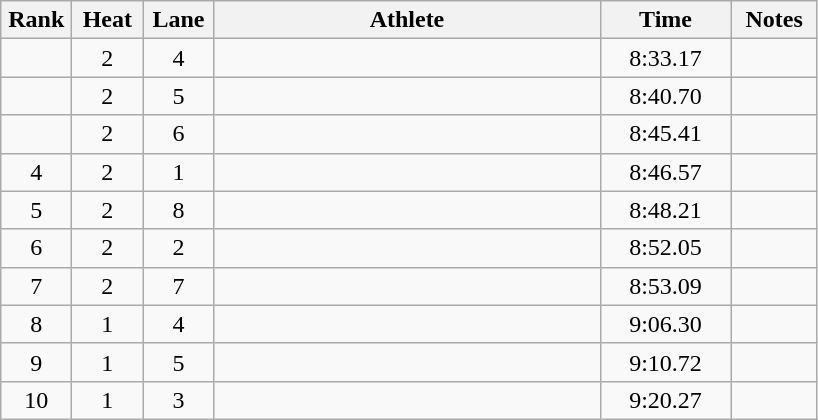<table class="wikitable sortable" style="text-align:center">
<tr>
<th width=40>Rank</th>
<th width=40>Heat</th>
<th width=40>Lane</th>
<th width=250>Athlete</th>
<th width=80>Time</th>
<th width=50>Notes</th>
</tr>
<tr>
<td></td>
<td>2</td>
<td>4</td>
<td align=left></td>
<td>8:33.17</td>
<td></td>
</tr>
<tr>
<td></td>
<td>2</td>
<td>5</td>
<td align=left></td>
<td>8:40.70</td>
<td></td>
</tr>
<tr>
<td></td>
<td>2</td>
<td>6</td>
<td align=left></td>
<td>8:45.41</td>
<td></td>
</tr>
<tr>
<td>4</td>
<td>2</td>
<td>1</td>
<td align=left></td>
<td>8:46.57</td>
<td></td>
</tr>
<tr>
<td>5</td>
<td>2</td>
<td>8</td>
<td align=left></td>
<td>8:48.21</td>
<td></td>
</tr>
<tr>
<td>6</td>
<td>2</td>
<td>2</td>
<td align=left></td>
<td>8:52.05</td>
<td></td>
</tr>
<tr>
<td>7</td>
<td>2</td>
<td>7</td>
<td align=left></td>
<td>8:53.09</td>
<td></td>
</tr>
<tr>
<td>8</td>
<td>1</td>
<td>4</td>
<td align=left></td>
<td>9:06.30</td>
<td></td>
</tr>
<tr>
<td>9</td>
<td>1</td>
<td>5</td>
<td align=left></td>
<td>9:10.72</td>
<td></td>
</tr>
<tr>
<td>10</td>
<td>1</td>
<td>3</td>
<td align=left></td>
<td>9:20.27</td>
<td></td>
</tr>
</table>
